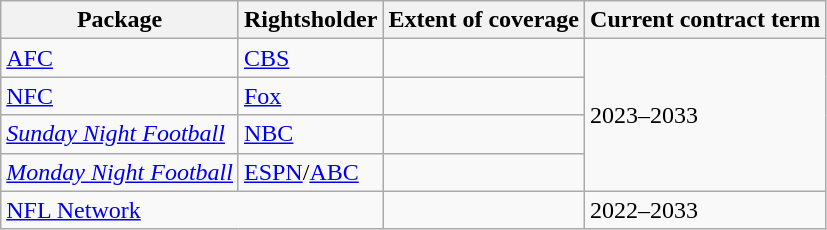<table class="wikitable">
<tr>
<th>Package</th>
<th>Rightsholder</th>
<th>Extent of coverage</th>
<th>Current contract term</th>
</tr>
<tr>
<td><a href='#'>AFC</a></td>
<td><a href='#'>CBS</a></td>
<td></td>
<td rowspan="4">2023–2033</td>
</tr>
<tr>
<td><a href='#'>NFC</a></td>
<td><a href='#'>Fox</a></td>
<td></td>
</tr>
<tr>
<td><em><a href='#'>Sunday Night Football</a></em></td>
<td><a href='#'>NBC</a></td>
<td></td>
</tr>
<tr>
<td><em><a href='#'>Monday Night Football</a></em></td>
<td><a href='#'>ESPN</a>/<a href='#'>ABC</a></td>
<td></td>
</tr>
<tr>
<td colspan=2><a href='#'>NFL Network</a></td>
<td></td>
<td>2022–2033</td>
</tr>
</table>
